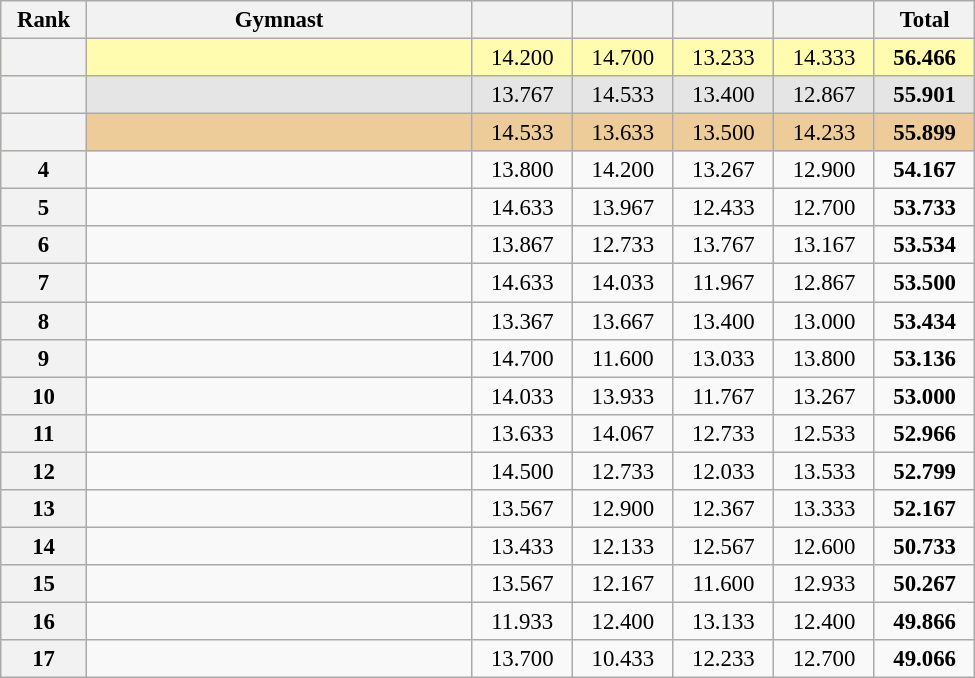<table class="wikitable sortable" style="text-align:center; font-size:95%">
<tr>
<th scope="col" style="width:50px;">Rank</th>
<th scope="col" style="width:250px;">Gymnast</th>
<th scope="col" style="width:60px;"></th>
<th scope="col" style="width:60px;"></th>
<th scope="col" style="width:60px;"></th>
<th scope="col" style="width:60px;"></th>
<th scope="col" style="width:60px;">Total</th>
</tr>
<tr style="background:#fffcaf;">
<th scope=row style="text-align:center"></th>
<td align=left></td>
<td>14.200</td>
<td>14.700</td>
<td>13.233</td>
<td>14.333</td>
<td><strong>56.466</strong></td>
</tr>
<tr style="background:#e5e5e5;">
<th scope=row style="text-align:center"></th>
<td align=left></td>
<td>13.767</td>
<td>14.533</td>
<td>13.400</td>
<td>12.867</td>
<td><strong>55.901</strong></td>
</tr>
<tr style="background:#ec9;">
<th scope=row style="text-align:center"></th>
<td align=left></td>
<td>14.533</td>
<td>13.633</td>
<td>13.500</td>
<td>14.233</td>
<td><strong>55.899</strong></td>
</tr>
<tr>
<th scope=row style="text-align:center">4</th>
<td align=left></td>
<td>13.800</td>
<td>14.200</td>
<td>13.267</td>
<td>12.900</td>
<td><strong>54.167</strong></td>
</tr>
<tr>
<th scope=row style="text-align:center">5</th>
<td align=left></td>
<td>14.633</td>
<td>13.967</td>
<td>12.433</td>
<td>12.700</td>
<td><strong>53.733</strong></td>
</tr>
<tr>
<th scope=row style="text-align:center">6</th>
<td align=left></td>
<td>13.867</td>
<td>12.733</td>
<td>13.767</td>
<td>13.167</td>
<td><strong>53.534</strong></td>
</tr>
<tr>
<th scope=row style="text-align:center">7</th>
<td align=left></td>
<td>14.633</td>
<td>14.033</td>
<td>11.967</td>
<td>12.867</td>
<td><strong>53.500</strong></td>
</tr>
<tr>
<th scope=row style="text-align:center">8</th>
<td align=left></td>
<td>13.367</td>
<td>13.667</td>
<td>13.400</td>
<td>13.000</td>
<td><strong>53.434</strong></td>
</tr>
<tr>
<th scope=row style="text-align:center">9</th>
<td align=left></td>
<td>14.700</td>
<td>11.600</td>
<td>13.033</td>
<td>13.800</td>
<td><strong>53.136</strong></td>
</tr>
<tr>
<th scope=row style="text-align:center">10</th>
<td align=left></td>
<td>14.033</td>
<td>13.933</td>
<td>11.767</td>
<td>13.267</td>
<td><strong>53.000</strong></td>
</tr>
<tr>
<th scope=row style="text-align:center">11</th>
<td align=left></td>
<td>13.633</td>
<td>14.067</td>
<td>12.733</td>
<td>12.533</td>
<td><strong>52.966</strong></td>
</tr>
<tr>
<th scope=row style="text-align:center">12</th>
<td align=left></td>
<td>14.500</td>
<td>12.733</td>
<td>12.033</td>
<td>13.533</td>
<td><strong>52.799</strong></td>
</tr>
<tr>
<th scope=row style="text-align:center">13</th>
<td align=left></td>
<td>13.567</td>
<td>12.900</td>
<td>12.367</td>
<td>13.333</td>
<td><strong>52.167</strong></td>
</tr>
<tr>
<th scope=row style="text-align:center">14</th>
<td align=left></td>
<td>13.433</td>
<td>12.133</td>
<td>12.567</td>
<td>12.600</td>
<td><strong>50.733</strong></td>
</tr>
<tr>
<th scope=row style="text-align:center">15</th>
<td align=left></td>
<td>13.567</td>
<td>12.167</td>
<td>11.600</td>
<td>12.933</td>
<td><strong>50.267</strong></td>
</tr>
<tr>
<th scope=row style="text-align:center">16</th>
<td align=left></td>
<td>11.933</td>
<td>12.400</td>
<td>13.133</td>
<td>12.400</td>
<td><strong>49.866</strong></td>
</tr>
<tr>
<th scope=row style="text-align:center">17</th>
<td align=left></td>
<td>13.700</td>
<td>10.433</td>
<td>12.233</td>
<td>12.700</td>
<td><strong>49.066</strong></td>
</tr>
</table>
